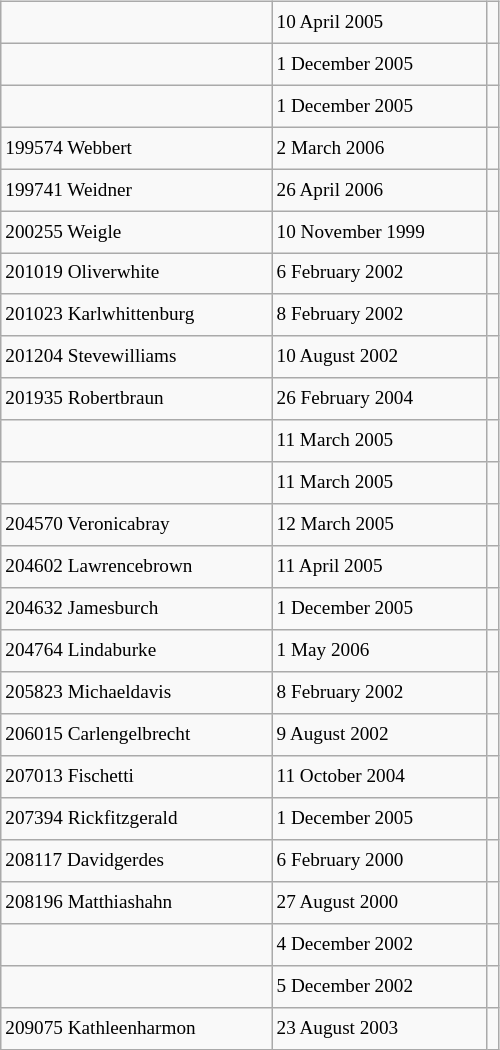<table class="wikitable" style="font-size: 80%; float: left; width: 26em; margin-right: 1em; height: 700px">
<tr>
<td></td>
<td>10 April 2005</td>
<td></td>
</tr>
<tr>
<td></td>
<td>1 December 2005</td>
<td></td>
</tr>
<tr>
<td></td>
<td>1 December 2005</td>
<td></td>
</tr>
<tr>
<td>199574 Webbert</td>
<td>2 March 2006</td>
<td></td>
</tr>
<tr>
<td>199741 Weidner</td>
<td>26 April 2006</td>
<td></td>
</tr>
<tr>
<td>200255 Weigle</td>
<td>10 November 1999</td>
<td></td>
</tr>
<tr>
<td>201019 Oliverwhite</td>
<td>6 February 2002</td>
<td></td>
</tr>
<tr>
<td>201023 Karlwhittenburg</td>
<td>8 February 2002</td>
<td></td>
</tr>
<tr>
<td>201204 Stevewilliams</td>
<td>10 August 2002</td>
<td></td>
</tr>
<tr>
<td>201935 Robertbraun</td>
<td>26 February 2004</td>
<td></td>
</tr>
<tr>
<td></td>
<td>11 March 2005</td>
<td></td>
</tr>
<tr>
<td></td>
<td>11 March 2005</td>
<td></td>
</tr>
<tr>
<td>204570 Veronicabray</td>
<td>12 March 2005</td>
<td></td>
</tr>
<tr>
<td>204602 Lawrencebrown</td>
<td>11 April 2005</td>
<td></td>
</tr>
<tr>
<td>204632 Jamesburch</td>
<td>1 December 2005</td>
<td></td>
</tr>
<tr>
<td>204764 Lindaburke</td>
<td>1 May 2006</td>
<td></td>
</tr>
<tr>
<td>205823 Michaeldavis</td>
<td>8 February 2002</td>
<td></td>
</tr>
<tr>
<td>206015 Carlengelbrecht</td>
<td>9 August 2002</td>
<td></td>
</tr>
<tr>
<td>207013 Fischetti</td>
<td>11 October 2004</td>
<td></td>
</tr>
<tr>
<td>207394 Rickfitzgerald</td>
<td>1 December 2005</td>
<td></td>
</tr>
<tr>
<td>208117 Davidgerdes</td>
<td>6 February 2000</td>
<td></td>
</tr>
<tr>
<td>208196 Matthiashahn</td>
<td>27 August 2000</td>
<td></td>
</tr>
<tr>
<td></td>
<td>4 December 2002</td>
<td></td>
</tr>
<tr>
<td></td>
<td>5 December 2002</td>
<td></td>
</tr>
<tr>
<td>209075 Kathleenharmon</td>
<td>23 August 2003</td>
<td></td>
</tr>
</table>
